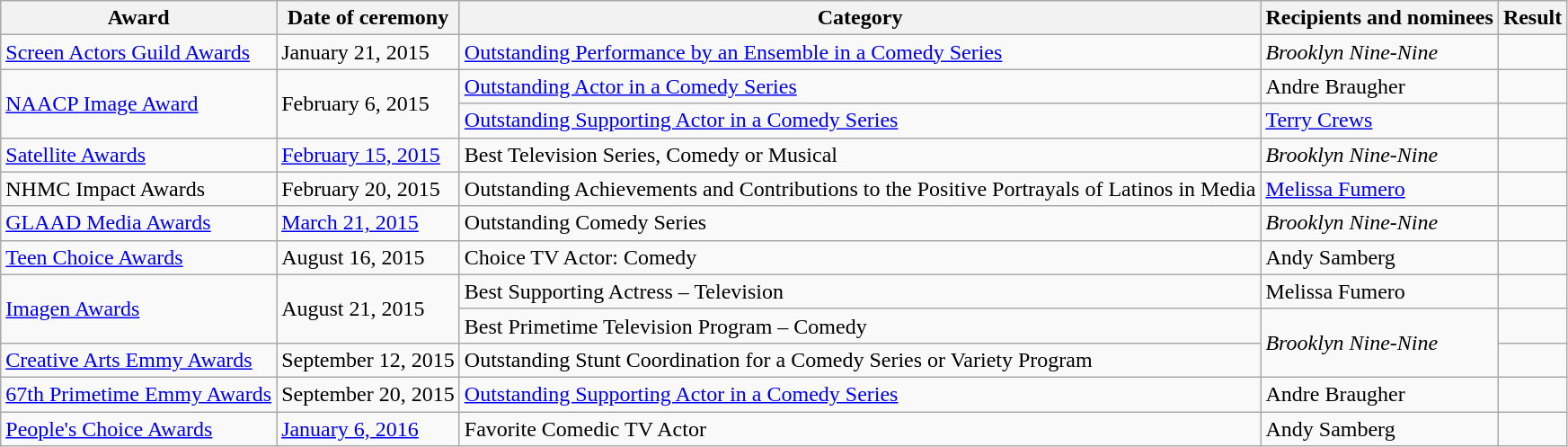<table class="wikitable">
<tr>
<th>Award</th>
<th>Date of ceremony</th>
<th>Category</th>
<th>Recipients and nominees</th>
<th>Result</th>
</tr>
<tr>
<td><a href='#'>Screen Actors Guild Awards</a></td>
<td>January 21, 2015</td>
<td><a href='#'>Outstanding Performance by an Ensemble in a Comedy Series</a></td>
<td><em>Brooklyn Nine-Nine</em></td>
<td></td>
</tr>
<tr>
<td rowspan="2"><a href='#'>NAACP Image Award</a></td>
<td rowspan="2">February 6, 2015</td>
<td><a href='#'>Outstanding Actor in a Comedy Series</a></td>
<td>Andre Braugher</td>
<td></td>
</tr>
<tr>
<td><a href='#'>Outstanding Supporting Actor in a Comedy Series</a></td>
<td><a href='#'>Terry Crews</a></td>
<td></td>
</tr>
<tr>
<td><a href='#'>Satellite Awards</a></td>
<td><a href='#'>February 15, 2015</a></td>
<td>Best Television Series, Comedy or Musical</td>
<td><em>Brooklyn Nine-Nine</em></td>
<td></td>
</tr>
<tr>
<td>NHMC Impact Awards</td>
<td>February 20, 2015</td>
<td>Outstanding Achievements and Contributions to the Positive Portrayals of Latinos in Media</td>
<td><a href='#'>Melissa Fumero</a></td>
<td></td>
</tr>
<tr>
<td><a href='#'>GLAAD Media Awards</a></td>
<td><a href='#'>March 21, 2015</a></td>
<td>Outstanding Comedy Series</td>
<td><em>Brooklyn Nine-Nine</em></td>
<td></td>
</tr>
<tr>
<td><a href='#'>Teen Choice Awards</a></td>
<td>August 16, 2015</td>
<td>Choice TV Actor: Comedy</td>
<td>Andy Samberg</td>
<td></td>
</tr>
<tr>
<td rowspan="2"><a href='#'>Imagen Awards</a></td>
<td rowspan="2">August 21, 2015</td>
<td>Best Supporting Actress – Television</td>
<td>Melissa Fumero</td>
<td></td>
</tr>
<tr>
<td>Best Primetime Television Program – Comedy</td>
<td rowspan="2"><em>Brooklyn Nine-Nine</em></td>
<td></td>
</tr>
<tr>
<td><a href='#'>Creative Arts Emmy Awards</a></td>
<td>September 12, 2015</td>
<td>Outstanding Stunt Coordination for a Comedy Series or Variety Program</td>
<td></td>
</tr>
<tr>
<td><a href='#'>67th Primetime Emmy Awards</a></td>
<td>September 20, 2015</td>
<td><a href='#'>Outstanding Supporting Actor in a Comedy Series</a></td>
<td>Andre Braugher</td>
<td></td>
</tr>
<tr>
<td><a href='#'>People's Choice Awards</a></td>
<td><a href='#'>January 6, 2016</a></td>
<td>Favorite Comedic TV Actor</td>
<td>Andy Samberg</td>
<td></td>
</tr>
</table>
